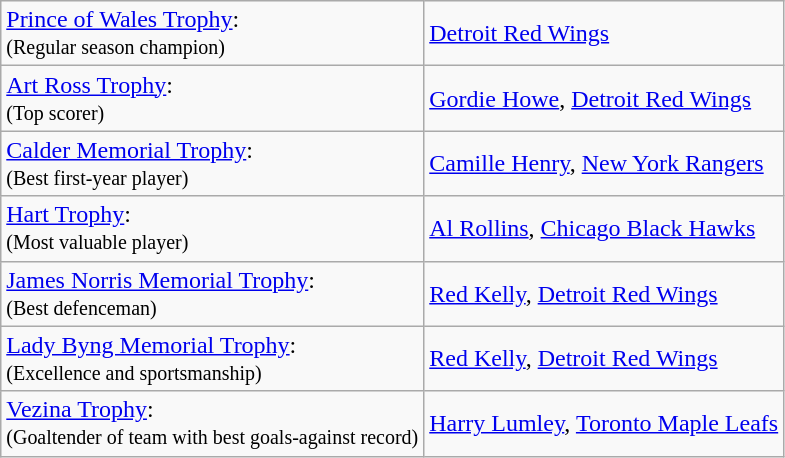<table class="wikitable">
<tr>
<td><a href='#'>Prince of Wales Trophy</a>:<br><small>(Regular season champion)</small></td>
<td><a href='#'>Detroit Red Wings</a></td>
</tr>
<tr>
<td><a href='#'>Art Ross Trophy</a>:<br><small>(Top scorer)</small></td>
<td><a href='#'>Gordie Howe</a>, <a href='#'>Detroit Red Wings</a></td>
</tr>
<tr>
<td><a href='#'>Calder Memorial Trophy</a>:<br><small>(Best first-year player)</small></td>
<td><a href='#'>Camille Henry</a>, <a href='#'>New York Rangers</a></td>
</tr>
<tr>
<td><a href='#'>Hart Trophy</a>:<br><small>(Most valuable player)</small></td>
<td><a href='#'>Al Rollins</a>, <a href='#'>Chicago Black Hawks</a></td>
</tr>
<tr>
<td><a href='#'>James Norris Memorial Trophy</a>:<br><small>(Best defenceman)</small></td>
<td><a href='#'>Red Kelly</a>, <a href='#'>Detroit Red Wings</a></td>
</tr>
<tr>
<td><a href='#'>Lady Byng Memorial Trophy</a>:<br><small>(Excellence and sportsmanship)</small></td>
<td><a href='#'>Red Kelly</a>, <a href='#'>Detroit Red Wings</a></td>
</tr>
<tr>
<td><a href='#'>Vezina Trophy</a>:<br><small>(Goaltender of team with best goals-against record)</small></td>
<td><a href='#'>Harry Lumley</a>, <a href='#'>Toronto Maple Leafs</a></td>
</tr>
</table>
